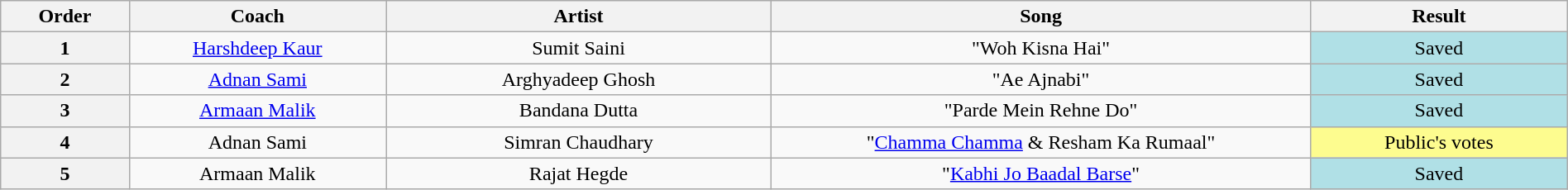<table class="wikitable" style="text-align:center; width:100%;">
<tr>
<th style="width:05%;">Order</th>
<th style="width:10%;">Coach</th>
<th style="width:15%;">Artist</th>
<th style="width:21%;">Song</th>
<th style="width:10%;">Result</th>
</tr>
<tr>
<th>1</th>
<td><a href='#'>Harshdeep Kaur</a></td>
<td>Sumit Saini</td>
<td>"Woh Kisna Hai"</td>
<td style="background:#b0e0e6;">Saved</td>
</tr>
<tr>
<th>2</th>
<td><a href='#'>Adnan Sami</a></td>
<td>Arghyadeep Ghosh</td>
<td>"Ae Ajnabi"</td>
<td style="background:#b0e0e6;">Saved</td>
</tr>
<tr>
<th>3</th>
<td><a href='#'>Armaan Malik</a></td>
<td>Bandana Dutta</td>
<td>"Parde Mein Rehne Do"</td>
<td style="background:#b0e0e6;">Saved</td>
</tr>
<tr>
<th>4</th>
<td>Adnan Sami</td>
<td>Simran Chaudhary</td>
<td>"<a href='#'>Chamma Chamma</a> & Resham Ka Rumaal"</td>
<td style="background:#fdfc8f;">Public's votes</td>
</tr>
<tr>
<th>5</th>
<td>Armaan Malik</td>
<td>Rajat Hegde</td>
<td>"<a href='#'>Kabhi Jo Baadal Barse</a>"</td>
<td style="background:#b0e0e6;">Saved</td>
</tr>
</table>
